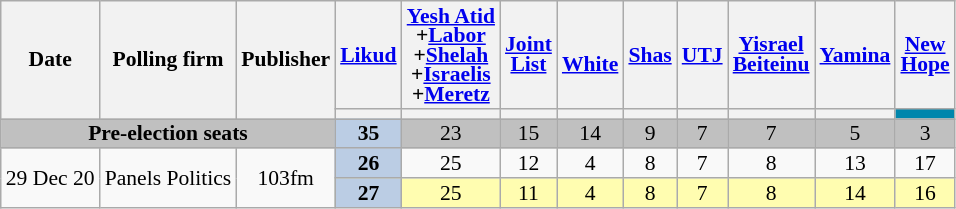<table class="wikitable sortable" style=text-align:center;font-size:90%;line-height:13px>
<tr>
<th rowspan=2>Date</th>
<th rowspan=2>Polling firm</th>
<th rowspan=2>Publisher</th>
<th><a href='#'>Likud</a></th>
<th><a href='#'>Yesh Atid</a><br>+<a href='#'>Labor</a><br>+<a href='#'>Shelah</a><br>+<a href='#'>Israelis</a><br>+<a href='#'>Meretz</a></th>
<th><a href='#'>Joint<br>List</a></th>
<th><a href='#'><br>White</a></th>
<th><a href='#'>Shas</a></th>
<th><a href='#'>UTJ</a></th>
<th><a href='#'>Yisrael<br>Beiteinu</a></th>
<th><a href='#'>Yamina</a></th>
<th><a href='#'>New<br>Hope</a></th>
</tr>
<tr>
<th style=background:></th>
<th style=background:></th>
<th style=background:></th>
<th style=background:></th>
<th style=background:></th>
<th style=background:></th>
<th style=background:></th>
<th style=background:></th>
<th style=background:#0086AC></th>
</tr>
<tr style=background:silver>
<td colspan=3><strong>Pre-election seats</strong></td>
<td style=background:#BBCDE4><strong>35</strong>	</td>
<td>23					</td>
<td>15					</td>
<td>14					</td>
<td>9					</td>
<td>7					</td>
<td>7					</td>
<td>5					</td>
<td>3					</td>
</tr>
<tr>
<td rowspan=2 data-sort-value=2020-12-29>29 Dec 20</td>
<td rowspan=2>Panels Politics</td>
<td rowspan=2>103fm</td>
<td style=background:#BBCDE4><strong>26</strong>	</td>
<td>25					</td>
<td>12					</td>
<td>4					</td>
<td>8					</td>
<td>7					</td>
<td>8					</td>
<td>13					</td>
<td>17					</td>
</tr>
<tr style=background:#fffdb0>
<td style=background:#BBCDE4><strong>27</strong>	</td>
<td>25					</td>
<td>11					</td>
<td>4					</td>
<td>8					</td>
<td>7					</td>
<td>8					</td>
<td>14					</td>
<td>16					</td>
</tr>
</table>
